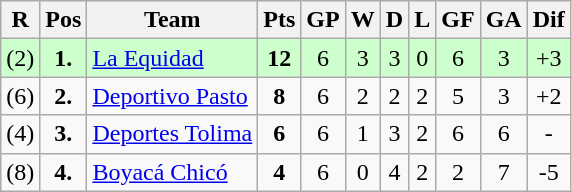<table class="wikitable sortable" style="text-align: center;">
<tr>
<th align="center">R</th>
<th align="center">Pos</th>
<th align="center">Team</th>
<th align="center">Pts</th>
<th align="center">GP</th>
<th align="center">W</th>
<th align="center">D</th>
<th align="center">L</th>
<th align="center">GF</th>
<th align="center">GA</th>
<th align="center">Dif</th>
</tr>
<tr style="background: #CCFFCC;">
<td>(2)</td>
<td><strong>1.</strong></td>
<td align="left"><a href='#'>La Equidad</a></td>
<td><strong>12</strong></td>
<td>6</td>
<td>3</td>
<td>3</td>
<td>0</td>
<td>6</td>
<td>3</td>
<td>+3</td>
</tr>
<tr>
<td>(6)</td>
<td><strong>2.</strong></td>
<td align="left"><a href='#'>Deportivo Pasto</a></td>
<td><strong>8</strong></td>
<td>6</td>
<td>2</td>
<td>2</td>
<td>2</td>
<td>5</td>
<td>3</td>
<td>+2</td>
</tr>
<tr>
<td>(4)</td>
<td><strong>3.</strong></td>
<td align="left"><a href='#'>Deportes Tolima</a></td>
<td><strong>6</strong></td>
<td>6</td>
<td>1</td>
<td>3</td>
<td>2</td>
<td>6</td>
<td>6</td>
<td>-</td>
</tr>
<tr>
<td>(8)</td>
<td><strong>4.</strong></td>
<td align="left"><a href='#'>Boyacá Chicó</a></td>
<td><strong>4</strong></td>
<td>6</td>
<td>0</td>
<td>4</td>
<td>2</td>
<td>2</td>
<td>7</td>
<td>-5</td>
</tr>
</table>
